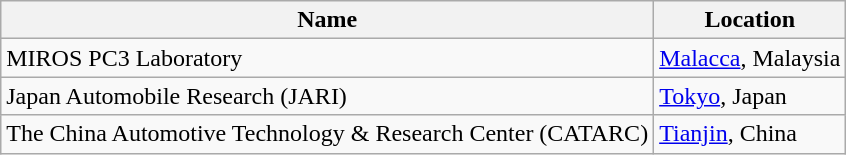<table class="wikitable">
<tr>
<th>Name</th>
<th>Location</th>
</tr>
<tr>
<td>MIROS PC3 Laboratory</td>
<td><a href='#'>Malacca</a>, Malaysia</td>
</tr>
<tr>
<td>Japan Automobile Research (JARI)</td>
<td><a href='#'>Tokyo</a>, Japan</td>
</tr>
<tr>
<td>The China Automotive Technology & Research Center (CATARC)</td>
<td><a href='#'>Tianjin</a>, China</td>
</tr>
</table>
